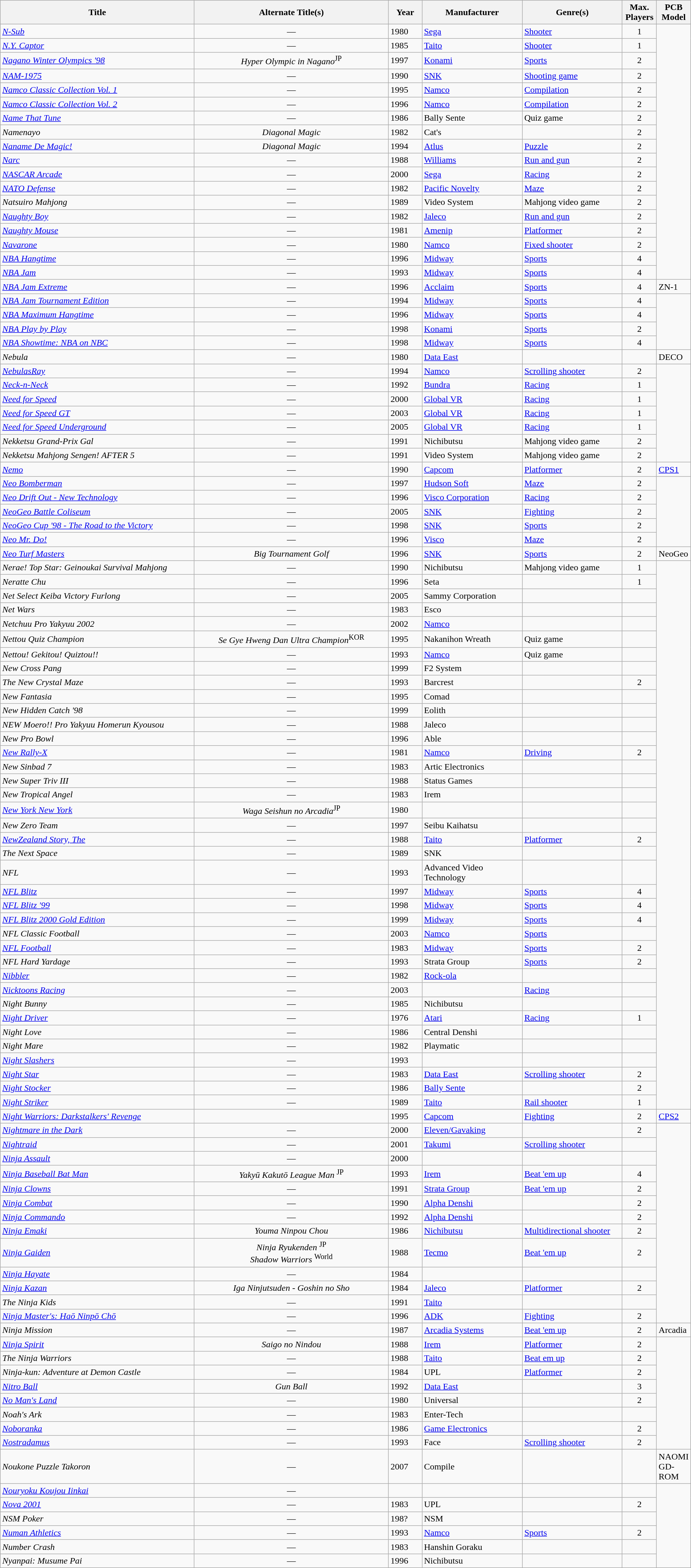<table class="wikitable sortable">
<tr>
<th width=30%>Title</th>
<th width=30%>Alternate Title(s)</th>
<th width=5%>Year</th>
<th width=15%>Manufacturer</th>
<th width=15%>Genre(s)</th>
<th width=5%>Max. Players</th>
<th width=15%>PCB Model</th>
</tr>
<tr>
<td><em><a href='#'>N-Sub</a></em></td>
<td style="text-align:center;">—</td>
<td>1980</td>
<td><a href='#'>Sega</a></td>
<td><a href='#'>Shooter</a></td>
<td style="text-align:center;">1</td>
</tr>
<tr>
<td><em><a href='#'>N.Y. Captor</a></em></td>
<td style="text-align:center;">—</td>
<td>1985</td>
<td><a href='#'>Taito</a></td>
<td><a href='#'>Shooter</a></td>
<td style="text-align:center;">1</td>
</tr>
<tr>
<td><em><a href='#'>Nagano Winter Olympics '98</a></em></td>
<td style="text-align:center;"><em>Hyper Olympic in Nagano</em><sup>JP</sup></td>
<td>1997</td>
<td><a href='#'>Konami</a></td>
<td><a href='#'>Sports</a></td>
<td style="text-align:center;">2</td>
</tr>
<tr>
<td><em><a href='#'>NAM-1975</a></em></td>
<td style="text-align:center;">—</td>
<td>1990</td>
<td><a href='#'>SNK</a></td>
<td><a href='#'>Shooting game</a></td>
<td style="text-align:center;">2</td>
</tr>
<tr>
<td><em><a href='#'>Namco Classic Collection Vol. 1</a></em></td>
<td style="text-align:center;">—</td>
<td>1995</td>
<td><a href='#'>Namco</a></td>
<td><a href='#'>Compilation</a></td>
<td style="text-align:center;">2</td>
</tr>
<tr>
<td><em><a href='#'>Namco Classic Collection Vol. 2</a></em></td>
<td style="text-align:center;">—</td>
<td>1996</td>
<td><a href='#'>Namco</a></td>
<td><a href='#'>Compilation</a></td>
<td style="text-align:center;">2</td>
</tr>
<tr>
<td><em><a href='#'>Name That Tune</a></em></td>
<td style="text-align:center;">—</td>
<td>1986</td>
<td>Bally Sente</td>
<td>Quiz game</td>
<td style="text-align:center;">2</td>
</tr>
<tr>
<td><em>Namenayo</em></td>
<td style="text-align:center;"><em>Diagonal Magic</em></td>
<td>1982</td>
<td>Cat's</td>
<td></td>
<td style="text-align:center;">2</td>
</tr>
<tr>
<td><em><a href='#'>Naname De Magic!</a></em></td>
<td style="text-align:center;"><em>Diagonal Magic</em></td>
<td>1994</td>
<td><a href='#'>Atlus</a></td>
<td><a href='#'>Puzzle</a></td>
<td style="text-align:center;">2</td>
</tr>
<tr>
<td><em><a href='#'>Narc</a></em></td>
<td style="text-align:center;">—</td>
<td>1988</td>
<td><a href='#'>Williams</a></td>
<td><a href='#'>Run and gun</a></td>
<td style="text-align:center;">2</td>
</tr>
<tr>
<td><em><a href='#'>NASCAR Arcade</a></em></td>
<td style="text-align:center;">—</td>
<td>2000</td>
<td><a href='#'>Sega</a></td>
<td><a href='#'>Racing</a></td>
<td style="text-align:center;">2</td>
</tr>
<tr>
<td><em><a href='#'>NATO Defense</a></em></td>
<td style="text-align:center;">—</td>
<td>1982</td>
<td><a href='#'>Pacific Novelty</a></td>
<td><a href='#'>Maze</a></td>
<td style="text-align:center;">2</td>
</tr>
<tr>
<td><em>Natsuiro Mahjong</em></td>
<td style="text-align:center;">—</td>
<td>1989</td>
<td>Video System</td>
<td>Mahjong video game</td>
<td style="text-align:center;">2</td>
</tr>
<tr>
<td><em><a href='#'>Naughty Boy</a></em></td>
<td style="text-align:center;">—</td>
<td>1982</td>
<td><a href='#'>Jaleco</a></td>
<td><a href='#'>Run and gun</a></td>
<td style="text-align:center;">2</td>
</tr>
<tr>
<td><em><a href='#'>Naughty Mouse</a></em></td>
<td style="text-align:center;">—</td>
<td>1981</td>
<td><a href='#'>Amenip</a></td>
<td><a href='#'>Platformer</a></td>
<td style="text-align:center;">2</td>
</tr>
<tr>
<td><em><a href='#'>Navarone</a></em></td>
<td style="text-align:center;">—</td>
<td>1980</td>
<td><a href='#'>Namco</a></td>
<td><a href='#'>Fixed shooter</a></td>
<td style="text-align:center;">2</td>
</tr>
<tr>
<td><em><a href='#'>NBA Hangtime</a></em></td>
<td style="text-align:center;">—</td>
<td>1996</td>
<td><a href='#'>Midway</a></td>
<td><a href='#'>Sports</a></td>
<td style="text-align:center;">4</td>
</tr>
<tr>
<td><em><a href='#'>NBA Jam</a></em></td>
<td style="text-align:center;">—</td>
<td>1993</td>
<td><a href='#'>Midway</a></td>
<td><a href='#'>Sports</a></td>
<td style="text-align:center;">4</td>
</tr>
<tr>
<td><em><a href='#'>NBA Jam Extreme</a></em></td>
<td style="text-align:center;">—</td>
<td>1996</td>
<td><a href='#'>Acclaim</a></td>
<td><a href='#'>Sports</a></td>
<td style="text-align:center;">4</td>
<td>ZN-1</td>
</tr>
<tr>
<td><em><a href='#'>NBA Jam Tournament Edition</a></em></td>
<td style="text-align:center;">—</td>
<td>1994</td>
<td><a href='#'>Midway</a></td>
<td><a href='#'>Sports</a></td>
<td style="text-align:center;">4</td>
</tr>
<tr>
<td><em><a href='#'>NBA Maximum Hangtime</a></em></td>
<td style="text-align:center;">—</td>
<td>1996</td>
<td><a href='#'>Midway</a></td>
<td><a href='#'>Sports</a></td>
<td style="text-align:center;">4</td>
</tr>
<tr>
<td><em><a href='#'>NBA Play by Play</a></em></td>
<td style="text-align:center;">—</td>
<td>1998</td>
<td><a href='#'>Konami</a></td>
<td><a href='#'>Sports</a></td>
<td style="text-align:center;">2</td>
</tr>
<tr>
<td><em><a href='#'>NBA Showtime: NBA on NBC</a></em></td>
<td style="text-align:center;">—</td>
<td>1998</td>
<td><a href='#'>Midway</a></td>
<td><a href='#'>Sports</a></td>
<td style="text-align:center;">4</td>
</tr>
<tr>
<td><em>Nebula</em></td>
<td style="text-align:center;">—</td>
<td>1980</td>
<td><a href='#'>Data East</a></td>
<td></td>
<td></td>
<td>DECO</td>
</tr>
<tr>
<td><em><a href='#'>NebulasRay</a></em></td>
<td style="text-align:center;">—</td>
<td>1994</td>
<td><a href='#'>Namco</a></td>
<td><a href='#'>Scrolling shooter</a></td>
<td style="text-align:center;">2</td>
</tr>
<tr>
<td><em><a href='#'>Neck-n-Neck</a></em></td>
<td style="text-align:center;">—</td>
<td>1992</td>
<td><a href='#'>Bundra</a></td>
<td><a href='#'>Racing</a></td>
<td style="text-align:center;">1</td>
</tr>
<tr>
<td><em><a href='#'>Need for Speed</a></em></td>
<td style="text-align:center;">—</td>
<td>2000</td>
<td><a href='#'>Global VR</a></td>
<td><a href='#'>Racing</a></td>
<td style="text-align:center;">1</td>
</tr>
<tr>
<td><em><a href='#'>Need for Speed GT</a></em></td>
<td style="text-align:center;">—</td>
<td>2003</td>
<td><a href='#'>Global VR</a></td>
<td><a href='#'>Racing</a></td>
<td style="text-align:center;">1</td>
</tr>
<tr>
<td><em><a href='#'>Need for Speed Underground</a></em></td>
<td style="text-align:center;">—</td>
<td>2005</td>
<td><a href='#'>Global VR</a></td>
<td><a href='#'>Racing</a></td>
<td style="text-align:center;">1</td>
</tr>
<tr>
<td><em>Nekketsu Grand-Prix Gal</em></td>
<td style="text-align:center;">—</td>
<td>1991</td>
<td>Nichibutsu</td>
<td>Mahjong video game</td>
<td style="text-align:center;">2</td>
</tr>
<tr>
<td><em>Nekketsu Mahjong Sengen! AFTER 5</em></td>
<td style="text-align:center;">—</td>
<td>1991</td>
<td>Video System</td>
<td>Mahjong video game</td>
<td style="text-align:center;">2</td>
</tr>
<tr>
<td><em><a href='#'>Nemo</a></em></td>
<td style="text-align:center;">—</td>
<td>1990</td>
<td><a href='#'>Capcom</a></td>
<td><a href='#'>Platformer</a></td>
<td style="text-align:center;">2</td>
<td><a href='#'>CPS1</a></td>
</tr>
<tr>
<td><em><a href='#'>Neo Bomberman</a></em></td>
<td style="text-align:center;">—</td>
<td>1997</td>
<td><a href='#'>Hudson Soft</a></td>
<td><a href='#'>Maze</a></td>
<td style="text-align:center;">2</td>
</tr>
<tr>
<td><em><a href='#'>Neo Drift Out - New Technology</a></em></td>
<td style="text-align:center;">—</td>
<td>1996</td>
<td><a href='#'>Visco Corporation</a></td>
<td><a href='#'>Racing</a></td>
<td style="text-align:center;">2</td>
</tr>
<tr>
<td><em><a href='#'>NeoGeo Battle Coliseum</a></em></td>
<td style="text-align:center;">—</td>
<td>2005</td>
<td><a href='#'>SNK</a></td>
<td><a href='#'>Fighting</a></td>
<td style="text-align:center;">2</td>
</tr>
<tr>
<td><em><a href='#'>NeoGeo Cup '98 - The Road to the Victory</a></em></td>
<td style="text-align:center;">—</td>
<td>1998</td>
<td><a href='#'>SNK</a></td>
<td><a href='#'>Sports</a></td>
<td style="text-align:center;">2</td>
</tr>
<tr>
<td><em><a href='#'>Neo Mr. Do!</a></em></td>
<td style="text-align:center;">—</td>
<td>1996</td>
<td><a href='#'>Visco</a></td>
<td><a href='#'>Maze</a></td>
<td style="text-align:center;">2</td>
</tr>
<tr>
<td><em><a href='#'>Neo Turf Masters</a></em></td>
<td style="text-align:center;"><em>Big Tournament Golf</em></td>
<td>1996</td>
<td><a href='#'>SNK</a></td>
<td><a href='#'>Sports</a></td>
<td style="text-align:center;">2</td>
<td>NeoGeo</td>
</tr>
<tr>
<td><em>Nerae! Top Star: Geinoukai Survival Mahjong</em></td>
<td style="text-align:center;">—</td>
<td>1990</td>
<td>Nichibutsu</td>
<td>Mahjong video game</td>
<td style="text-align:center;">1</td>
</tr>
<tr>
<td><em>Neratte Chu</em></td>
<td style="text-align:center;">—</td>
<td>1996</td>
<td>Seta</td>
<td></td>
<td style="text-align:center;">1</td>
</tr>
<tr>
<td><em>Net Select Keiba Victory Furlong</em></td>
<td style="text-align:center;">—</td>
<td>2005</td>
<td>Sammy Corporation</td>
<td></td>
<td></td>
</tr>
<tr>
<td><em>Net Wars</em></td>
<td style="text-align:center;">—</td>
<td>1983</td>
<td>Esco</td>
<td></td>
<td></td>
</tr>
<tr>
<td><em>Netchuu Pro Yakyuu 2002</em></td>
<td style="text-align:center;">—</td>
<td>2002</td>
<td><a href='#'>Namco</a></td>
<td></td>
<td></td>
</tr>
<tr>
<td><em>Nettou Quiz Champion</em></td>
<td style="text-align:center;"><em>Se Gye Hweng Dan Ultra Champion</em><sup>KOR</sup></td>
<td>1995</td>
<td>Nakanihon Wreath</td>
<td>Quiz game</td>
<td></td>
</tr>
<tr>
<td><em>Nettou! Gekitou! Quiztou!!</em></td>
<td style="text-align:center;">—</td>
<td>1993</td>
<td><a href='#'>Namco</a></td>
<td>Quiz game</td>
<td></td>
</tr>
<tr>
<td><em>New Cross Pang</em></td>
<td style="text-align:center;">—</td>
<td>1999</td>
<td>F2 System</td>
<td></td>
<td></td>
</tr>
<tr>
<td><em>The New Crystal Maze</em></td>
<td style="text-align:center;">—</td>
<td>1993</td>
<td>Barcrest</td>
<td></td>
<td style="text-align:center;">2</td>
</tr>
<tr>
<td><em>New Fantasia</em></td>
<td style="text-align:center;">—</td>
<td>1995</td>
<td>Comad</td>
<td></td>
<td></td>
</tr>
<tr>
<td><em>New Hidden Catch '98</em></td>
<td style="text-align:center;">—</td>
<td>1999</td>
<td>Eolith</td>
<td></td>
<td></td>
</tr>
<tr>
<td><em>NEW Moero!! Pro Yakyuu Homerun Kyousou</em></td>
<td style="text-align:center;">—</td>
<td>1988</td>
<td>Jaleco</td>
<td></td>
<td></td>
</tr>
<tr>
<td><em>New Pro Bowl</em></td>
<td style="text-align:center;">—</td>
<td>1996</td>
<td>Able</td>
<td></td>
<td></td>
</tr>
<tr>
<td><em><a href='#'>New Rally-X</a></em></td>
<td style="text-align:center;">—</td>
<td>1981</td>
<td><a href='#'>Namco</a></td>
<td><a href='#'>Driving</a></td>
<td style="text-align:center;">2</td>
</tr>
<tr>
<td><em>New Sinbad 7</em></td>
<td style="text-align:center;">—</td>
<td>1983</td>
<td>Artic Electronics</td>
<td></td>
<td></td>
</tr>
<tr>
<td><em>New Super Triv III</em></td>
<td style="text-align:center;">—</td>
<td>1988</td>
<td>Status Games</td>
<td></td>
<td></td>
</tr>
<tr>
<td><em>New Tropical Angel</em></td>
<td style="text-align:center;">—</td>
<td>1983</td>
<td>Irem</td>
<td></td>
<td></td>
</tr>
<tr>
<td><em><a href='#'>New York New York</a></em></td>
<td style="text-align:center;"><em>Waga Seishun no Arcadia</em><sup>JP</sup></td>
<td>1980</td>
<td></td>
<td></td>
<td></td>
</tr>
<tr>
<td><em>New Zero Team</em></td>
<td style="text-align:center;">—</td>
<td>1997</td>
<td>Seibu Kaihatsu</td>
<td></td>
<td></td>
</tr>
<tr>
<td><em><a href='#'>NewZealand Story, The</a></em></td>
<td style="text-align:center;">—</td>
<td>1988</td>
<td><a href='#'>Taito</a></td>
<td><a href='#'>Platformer</a></td>
<td style="text-align:center;">2</td>
</tr>
<tr>
<td><em>The Next Space</em></td>
<td style="text-align:center;">—</td>
<td>1989</td>
<td>SNK</td>
<td></td>
<td></td>
</tr>
<tr>
<td><em>NFL</em></td>
<td style="text-align:center;">—</td>
<td>1993</td>
<td>Advanced Video Technology</td>
<td></td>
<td></td>
</tr>
<tr>
<td><em><a href='#'>NFL Blitz</a></em></td>
<td style="text-align:center;">—</td>
<td>1997</td>
<td><a href='#'>Midway</a></td>
<td><a href='#'>Sports</a></td>
<td style="text-align:center;">4</td>
</tr>
<tr>
<td><em><a href='#'>NFL Blitz '99</a></em></td>
<td style="text-align:center;">—</td>
<td>1998</td>
<td><a href='#'>Midway</a></td>
<td><a href='#'>Sports</a></td>
<td style="text-align:center;">4</td>
</tr>
<tr>
<td><em><a href='#'>NFL Blitz 2000 Gold Edition</a></em></td>
<td style="text-align:center;">—</td>
<td>1999</td>
<td><a href='#'>Midway</a></td>
<td><a href='#'>Sports</a></td>
<td style="text-align:center;">4</td>
</tr>
<tr>
<td><em>NFL Classic Football</em></td>
<td style="text-align:center;">—</td>
<td>2003</td>
<td><a href='#'>Namco</a></td>
<td><a href='#'>Sports</a></td>
<td></td>
</tr>
<tr>
<td><em><a href='#'>NFL Football</a></em></td>
<td style="text-align:center;">—</td>
<td>1983</td>
<td><a href='#'>Midway</a></td>
<td><a href='#'>Sports</a></td>
<td style="text-align:center;">2</td>
</tr>
<tr>
<td><em>NFL Hard Yardage</em></td>
<td style="text-align:center;">—</td>
<td>1993</td>
<td>Strata Group</td>
<td><a href='#'>Sports</a></td>
<td style="text-align:center;">2</td>
</tr>
<tr>
<td><em><a href='#'>Nibbler</a></em></td>
<td style="text-align:center;">—</td>
<td>1982</td>
<td><a href='#'>Rock-ola</a></td>
<td></td>
<td></td>
</tr>
<tr>
<td><em><a href='#'>Nicktoons Racing</a></em></td>
<td style="text-align:center;">—</td>
<td>2003</td>
<td></td>
<td><a href='#'>Racing</a></td>
<td></td>
</tr>
<tr>
<td><em>Night Bunny</em></td>
<td style="text-align:center;">—</td>
<td>1985</td>
<td>Nichibutsu</td>
<td></td>
<td></td>
</tr>
<tr>
<td><em><a href='#'>Night Driver</a></em></td>
<td style="text-align:center;">—</td>
<td>1976</td>
<td><a href='#'>Atari</a></td>
<td><a href='#'>Racing</a></td>
<td style="text-align:center;">1</td>
</tr>
<tr>
<td><em>Night Love</em></td>
<td style="text-align:center;">—</td>
<td>1986</td>
<td>Central Denshi</td>
<td></td>
<td></td>
</tr>
<tr>
<td><em>Night Mare</em></td>
<td style="text-align:center;">—</td>
<td>1982</td>
<td>Playmatic</td>
<td></td>
<td></td>
</tr>
<tr>
<td><em><a href='#'>Night Slashers</a></em></td>
<td style="text-align:center;">—</td>
<td>1993</td>
<td></td>
<td></td>
<td></td>
</tr>
<tr>
<td><em><a href='#'>Night Star</a></em></td>
<td style="text-align:center;">—</td>
<td>1983</td>
<td><a href='#'>Data East</a></td>
<td><a href='#'>Scrolling shooter</a></td>
<td style="text-align:center;">2</td>
</tr>
<tr>
<td><em><a href='#'>Night Stocker</a></em></td>
<td style="text-align:center;">—</td>
<td>1986</td>
<td><a href='#'>Bally Sente</a></td>
<td></td>
<td style="text-align:center;">2</td>
</tr>
<tr>
<td><em><a href='#'>Night Striker</a></em></td>
<td style="text-align:center;">—</td>
<td>1989</td>
<td><a href='#'>Taito</a></td>
<td><a href='#'>Rail shooter</a></td>
<td style="text-align:center;">1</td>
</tr>
<tr>
<td><em><a href='#'>Night Warriors: Darkstalkers' Revenge</a></em></td>
<td></td>
<td>1995</td>
<td><a href='#'>Capcom</a></td>
<td><a href='#'>Fighting</a></td>
<td style="text-align:center;">2</td>
<td><a href='#'>CPS2</a></td>
</tr>
<tr>
<td><em><a href='#'>Nightmare in the Dark</a></em></td>
<td style="text-align:center;">—</td>
<td>2000</td>
<td><a href='#'>Eleven/Gavaking</a></td>
<td></td>
<td style="text-align:center;">2</td>
</tr>
<tr>
<td><em><a href='#'>Nightraid</a></em></td>
<td style="text-align:center;">—</td>
<td>2001</td>
<td><a href='#'>Takumi</a></td>
<td><a href='#'>Scrolling shooter</a></td>
<td></td>
</tr>
<tr>
<td><em><a href='#'>Ninja Assault</a></em></td>
<td style="text-align:center;">—</td>
<td>2000</td>
<td></td>
<td></td>
<td></td>
</tr>
<tr>
<td><em><a href='#'>Ninja Baseball Bat Man</a></em></td>
<td style="text-align:center;"><em>Yakyū Kakutō League Man</em> <sup>JP</sup></td>
<td>1993</td>
<td><a href='#'>Irem</a></td>
<td><a href='#'>Beat 'em up</a></td>
<td style="text-align:center;">4</td>
</tr>
<tr>
<td><em><a href='#'>Ninja Clowns</a></em></td>
<td style="text-align:center;">—</td>
<td>1991</td>
<td><a href='#'>Strata Group</a></td>
<td><a href='#'>Beat 'em up</a></td>
<td style="text-align:center;">2</td>
</tr>
<tr>
<td><em><a href='#'>Ninja Combat</a></em></td>
<td style="text-align:center;">—</td>
<td>1990</td>
<td><a href='#'>Alpha Denshi</a></td>
<td></td>
<td style="text-align:center;">2</td>
</tr>
<tr>
<td><em><a href='#'>Ninja Commando</a></em></td>
<td style="text-align:center;">—</td>
<td>1992</td>
<td><a href='#'>Alpha Denshi</a></td>
<td></td>
<td style="text-align:center;">2</td>
</tr>
<tr>
<td><em><a href='#'>Ninja Emaki</a></em></td>
<td style="text-align:center;"><em>Youma Ninpou Chou</em></td>
<td>1986</td>
<td><a href='#'>Nichibutsu</a></td>
<td><a href='#'>Multidirectional shooter</a></td>
<td style="text-align:center;">2</td>
</tr>
<tr>
<td><em><a href='#'>Ninja Gaiden</a></em></td>
<td style="text-align:center;"><em>Ninja Ryukenden</em> <sup>JP</sup><br><em>Shadow Warriors</em> <sup>World</sup></td>
<td>1988</td>
<td><a href='#'>Tecmo</a></td>
<td><a href='#'>Beat 'em up</a></td>
<td style="text-align:center;">2</td>
</tr>
<tr>
<td><em><a href='#'>Ninja Hayate</a></em></td>
<td style="text-align:center;">—</td>
<td>1984</td>
<td></td>
<td></td>
<td></td>
</tr>
<tr>
<td><em><a href='#'>Ninja Kazan</a></em></td>
<td style="text-align:center;"><em>Iga Ninjutsuden - Goshin no Sho</em></td>
<td>1984</td>
<td><a href='#'>Jaleco</a></td>
<td><a href='#'>Platformer</a></td>
<td style="text-align:center;">2</td>
</tr>
<tr>
<td><em>The Ninja Kids</em></td>
<td style="text-align:center;">—</td>
<td>1991</td>
<td><a href='#'>Taito</a></td>
<td></td>
<td></td>
</tr>
<tr>
<td><em><a href='#'>Ninja Master's: Haō Ninpō Chō</a></em></td>
<td style="text-align:center;">—</td>
<td>1996</td>
<td><a href='#'>ADK</a></td>
<td><a href='#'>Fighting</a></td>
<td style="text-align:center;">2</td>
</tr>
<tr>
<td><em>Ninja Mission</em></td>
<td style="text-align:center;">—</td>
<td>1987</td>
<td><a href='#'>Arcadia Systems</a></td>
<td><a href='#'>Beat 'em up</a></td>
<td style="text-align:center;">2</td>
<td>Arcadia</td>
</tr>
<tr>
<td><em><a href='#'>Ninja Spirit</a></em></td>
<td style="text-align:center;"><em>Saigo no Nindou</em></td>
<td>1988</td>
<td><a href='#'>Irem</a></td>
<td><a href='#'>Platformer</a></td>
<td style="text-align:center;">2</td>
</tr>
<tr>
<td><em>The Ninja Warriors</em></td>
<td style="text-align:center;">—</td>
<td>1988</td>
<td><a href='#'>Taito</a></td>
<td><a href='#'>Beat em up</a></td>
<td style="text-align:center;">2</td>
</tr>
<tr>
<td><em>Ninja-kun: Adventure at Demon Castle</em></td>
<td style="text-align:center;">—</td>
<td>1984</td>
<td>UPL</td>
<td><a href='#'>Platformer</a></td>
<td style="text-align:center;">2</td>
</tr>
<tr>
<td><em><a href='#'>Nitro Ball</a></em></td>
<td style="text-align:center;"><em>Gun Ball</em></td>
<td>1992</td>
<td><a href='#'>Data East</a></td>
<td></td>
<td style="text-align:center;">3</td>
</tr>
<tr>
<td><em><a href='#'>No Man's Land</a></em></td>
<td style="text-align:center;">—</td>
<td>1980</td>
<td>Universal</td>
<td></td>
<td style="text-align:center;">2</td>
</tr>
<tr>
<td><em>Noah's Ark</em></td>
<td style="text-align:center;">—</td>
<td>1983</td>
<td>Enter-Tech</td>
<td></td>
<td></td>
</tr>
<tr>
<td><em><a href='#'>Noboranka</a></em></td>
<td style="text-align:center;">—</td>
<td>1986</td>
<td><a href='#'>Game Electronics</a></td>
<td></td>
<td style="text-align:center;">2</td>
</tr>
<tr>
<td><em><a href='#'>Nostradamus</a></em></td>
<td style="text-align:center;">—</td>
<td>1993</td>
<td>Face</td>
<td><a href='#'>Scrolling shooter</a></td>
<td style="text-align:center;">2</td>
</tr>
<tr>
<td><em>Noukone Puzzle Takoron</em></td>
<td style="text-align:center;">—</td>
<td>2007</td>
<td>Compile</td>
<td></td>
<td></td>
<td>NAOMI GD-ROM</td>
</tr>
<tr>
<td><em><a href='#'>Nouryoku Koujou Iinkai</a></em></td>
<td style="text-align:center;">—</td>
<td></td>
<td></td>
<td></td>
<td></td>
</tr>
<tr>
<td><em><a href='#'>Nova 2001</a></em></td>
<td style="text-align:center;">—</td>
<td>1983</td>
<td>UPL</td>
<td></td>
<td style="text-align:center;">2</td>
</tr>
<tr>
<td><em>NSM Poker</em></td>
<td style="text-align:center;">—</td>
<td>198?</td>
<td>NSM</td>
<td></td>
<td></td>
</tr>
<tr>
<td><em><a href='#'>Numan Athletics</a></em></td>
<td style="text-align:center;">—</td>
<td>1993</td>
<td><a href='#'>Namco</a></td>
<td><a href='#'>Sports</a></td>
<td style="text-align:center;">2</td>
</tr>
<tr>
<td><em>Number Crash</em></td>
<td style="text-align:center;">—</td>
<td>1983</td>
<td>Hanshin Goraku</td>
<td></td>
<td></td>
</tr>
<tr>
<td><em>Nyanpai: Musume Pai</em></td>
<td style="text-align:center;">—</td>
<td>1996</td>
<td>Nichibutsu</td>
<td></td>
<td></td>
</tr>
</table>
